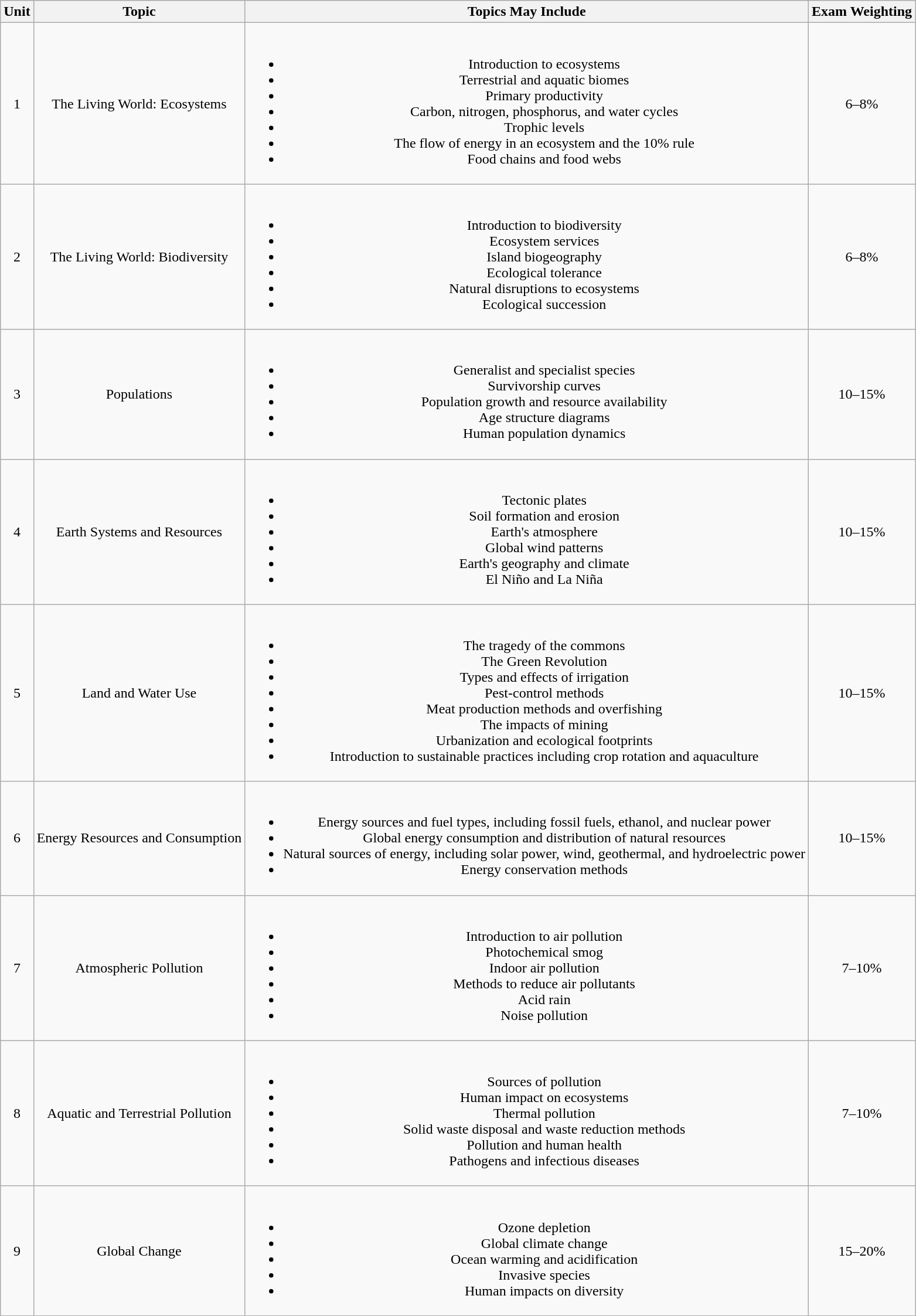<table class="wikitable">
<tr>
<th align="center">Unit</th>
<th align="center">Topic</th>
<th>Topics May Include</th>
<th align="center">Exam Weighting</th>
</tr>
<tr align="center">
<td>1</td>
<td>The Living World: Ecosystems</td>
<td><br><ul><li>Introduction to ecosystems</li><li>Terrestrial and aquatic biomes</li><li>Primary productivity</li><li>Carbon, nitrogen, phosphorus, and water cycles</li><li>Trophic levels</li><li>The flow of energy in an ecosystem and the 10% rule</li><li>Food chains and food webs</li></ul></td>
<td>6–8%</td>
</tr>
<tr align="center">
<td>2</td>
<td>The Living World: Biodiversity</td>
<td><br><ul><li>Introduction to biodiversity</li><li>Ecosystem services</li><li>Island biogeography</li><li>Ecological tolerance</li><li>Natural disruptions to ecosystems</li><li>Ecological succession</li></ul></td>
<td>6–8%</td>
</tr>
<tr align="center">
<td>3</td>
<td>Populations</td>
<td><br><ul><li>Generalist and specialist species</li><li>Survivorship curves</li><li>Population growth and resource availability</li><li>Age structure diagrams</li><li>Human population dynamics</li></ul></td>
<td>10–15%</td>
</tr>
<tr align="center">
<td>4</td>
<td>Earth Systems and Resources</td>
<td><br><ul><li>Tectonic plates</li><li>Soil formation and erosion</li><li>Earth's atmosphere</li><li>Global wind patterns</li><li>Earth's geography and climate</li><li>El Niño and La Niña</li></ul></td>
<td>10–15%</td>
</tr>
<tr align="center">
<td>5</td>
<td>Land and Water Use</td>
<td><br><ul><li>The tragedy of the commons</li><li>The Green Revolution</li><li>Types and effects of irrigation</li><li>Pest-control methods</li><li>Meat production methods and overfishing</li><li>The impacts of mining</li><li>Urbanization and ecological footprints</li><li>Introduction to sustainable practices including crop rotation and aquaculture</li></ul></td>
<td>10–15%</td>
</tr>
<tr align="center">
<td>6</td>
<td>Energy Resources and Consumption</td>
<td><br><ul><li>Energy sources and fuel types, including fossil fuels, ethanol, and nuclear power</li><li>Global energy consumption and distribution of natural resources</li><li>Natural sources of energy, including solar power, wind, geothermal, and hydroelectric power</li><li>Energy conservation methods</li></ul></td>
<td>10–15%</td>
</tr>
<tr align="center">
<td>7</td>
<td>Atmospheric Pollution</td>
<td><br><ul><li>Introduction to air pollution</li><li>Photochemical smog</li><li>Indoor air pollution</li><li>Methods to reduce air pollutants</li><li>Acid rain</li><li>Noise pollution</li></ul></td>
<td>7–10%</td>
</tr>
<tr align="center">
<td>8</td>
<td>Aquatic and Terrestrial Pollution</td>
<td><br><ul><li>Sources of pollution</li><li>Human impact on ecosystems</li><li>Thermal pollution</li><li>Solid waste disposal and waste reduction methods</li><li>Pollution and human health</li><li>Pathogens and infectious diseases</li></ul></td>
<td>7–10%</td>
</tr>
<tr align="center">
<td>9</td>
<td>Global Change</td>
<td><br><ul><li>Ozone depletion</li><li>Global climate change</li><li>Ocean warming and acidification</li><li>Invasive species</li><li>Human impacts on diversity</li></ul></td>
<td>15–20%</td>
</tr>
</table>
